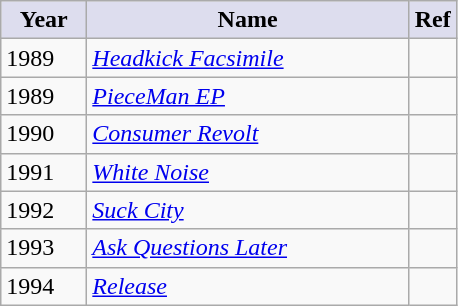<table class="wikitable">
<tr>
<th style="background:#dde; width:50px;">Year</th>
<th style="background:#dde; width:207px;">Name</th>
<th style="background:#dde; width:25px;">Ref</th>
</tr>
<tr>
<td>1989</td>
<td><em><a href='#'>Headkick Facsimile</a></em></td>
<td></td>
</tr>
<tr>
<td>1989</td>
<td><em><a href='#'>PieceMan EP</a></em></td>
<td></td>
</tr>
<tr>
<td>1990</td>
<td><em><a href='#'>Consumer Revolt</a></em></td>
<td></td>
</tr>
<tr>
<td>1991</td>
<td><em><a href='#'>White Noise</a></em></td>
<td></td>
</tr>
<tr>
<td>1992</td>
<td><em><a href='#'>Suck City</a></em></td>
<td></td>
</tr>
<tr>
<td>1993</td>
<td><em><a href='#'>Ask Questions Later</a></em></td>
<td></td>
</tr>
<tr>
<td>1994</td>
<td><em><a href='#'>Release</a></em></td>
<td></td>
</tr>
</table>
